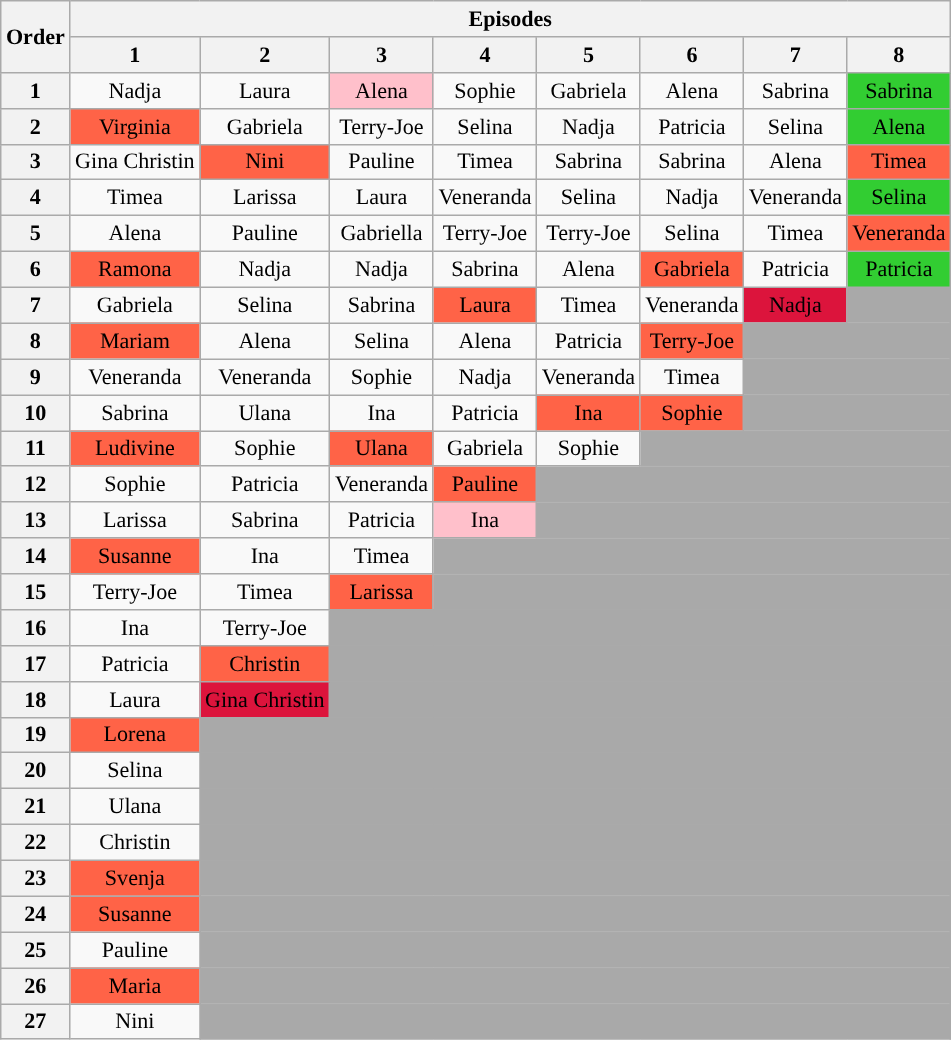<table class="wikitable" style="text-align:center; font-size:92%">
<tr>
<th rowspan=2>Order</th>
<th colspan=10>Episodes</th>
</tr>
<tr>
<th>1</th>
<th>2</th>
<th>3</th>
<th>4</th>
<th>5</th>
<th>6</th>
<th>7</th>
<th>8</th>
</tr>
<tr>
<th>1</th>
<td>Nadja</td>
<td>Laura</td>
<td style="background:pink;">Alena</td>
<td>Sophie</td>
<td>Gabriela</td>
<td>Alena</td>
<td>Sabrina</td>
<td style="background:limegreen;">Sabrina</td>
</tr>
<tr>
<th>2</th>
<td style="background:tomato;">Virginia</td>
<td>Gabriela</td>
<td>Terry-Joe</td>
<td>Selina</td>
<td>Nadja</td>
<td>Patricia</td>
<td>Selina</td>
<td style="background:limegreen;">Alena</td>
</tr>
<tr>
<th>3</th>
<td>Gina Christin</td>
<td style="background:tomato;">Nini</td>
<td>Pauline</td>
<td>Timea</td>
<td>Sabrina</td>
<td>Sabrina</td>
<td>Alena</td>
<td style="background:tomato;">Timea</td>
</tr>
<tr>
<th>4</th>
<td>Timea</td>
<td>Larissa</td>
<td>Laura</td>
<td>Veneranda</td>
<td>Selina</td>
<td>Nadja</td>
<td>Veneranda</td>
<td style="background:limegreen;">Selina</td>
</tr>
<tr>
<th>5</th>
<td>Alena</td>
<td>Pauline</td>
<td>Gabriella</td>
<td>Terry-Joe</td>
<td>Terry-Joe</td>
<td>Selina</td>
<td>Timea</td>
<td style="background:tomato;">Veneranda</td>
</tr>
<tr>
<th>6</th>
<td style="background:tomato;">Ramona</td>
<td>Nadja</td>
<td>Nadja</td>
<td>Sabrina</td>
<td>Alena</td>
<td style="background:tomato;">Gabriela</td>
<td>Patricia</td>
<td style="background:limegreen;">Patricia</td>
</tr>
<tr>
<th>7</th>
<td>Gabriela</td>
<td>Selina</td>
<td>Sabrina</td>
<td style="background:tomato;">Laura</td>
<td>Timea</td>
<td>Veneranda</td>
<td style="background:crimson;"><span>Nadja</span></td>
<td colspan="11" style="background:darkGrey;"></td>
</tr>
<tr>
<th>8</th>
<td style="background:tomato;">Mariam</td>
<td>Alena</td>
<td>Selina</td>
<td>Alena</td>
<td>Patricia</td>
<td style="background:tomato;">Terry-Joe</td>
<td colspan="11" style="background:darkGrey;"></td>
</tr>
<tr>
<th>9</th>
<td>Veneranda</td>
<td>Veneranda</td>
<td>Sophie</td>
<td>Nadja</td>
<td>Veneranda</td>
<td>Timea</td>
<td colspan="11" style="background:darkGrey;"></td>
</tr>
<tr>
<th>10</th>
<td>Sabrina</td>
<td>Ulana</td>
<td>Ina</td>
<td>Patricia</td>
<td style="background:tomato;">Ina</td>
<td style="background:tomato;">Sophie</td>
<td colspan="11" style="background:darkGrey;"></td>
</tr>
<tr>
<th>11</th>
<td style="background:tomato;">Ludivine</td>
<td>Sophie</td>
<td style="background:tomato;">Ulana</td>
<td>Gabriela</td>
<td>Sophie</td>
<td colspan="11" style="background:darkGrey;"></td>
</tr>
<tr>
<th>12</th>
<td>Sophie</td>
<td>Patricia</td>
<td>Veneranda</td>
<td style="background:tomato;">Pauline</td>
<td colspan="11" style="background:darkGrey;"></td>
</tr>
<tr>
<th>13</th>
<td>Larissa</td>
<td>Sabrina</td>
<td>Patricia</td>
<td style="background:pink;">Ina</td>
<td colspan="11" style="background:darkGrey;"></td>
</tr>
<tr>
<th>14</th>
<td style="background:tomato;">Susanne</td>
<td>Ina</td>
<td>Timea</td>
<td colspan="11" style="background:darkGrey;"></td>
</tr>
<tr>
<th>15</th>
<td>Terry-Joe</td>
<td>Timea</td>
<td style="background:tomato;"><span>Larissa</span></td>
<td colspan="11" style="background:darkGrey;"></td>
</tr>
<tr>
<th>16</th>
<td>Ina</td>
<td>Terry-Joe</td>
<td colspan="11" style="background:darkGrey;"></td>
</tr>
<tr>
<th>17</th>
<td>Patricia</td>
<td style="background:tomato;">Christin</td>
<td colspan="11" style="background:darkGrey;"></td>
</tr>
<tr>
<th>18</th>
<td>Laura</td>
<td style="background:crimson;"><span>Gina Christin</span></td>
<td colspan="11" style="background:darkGrey;"></td>
</tr>
<tr>
<th>19</th>
<td style="background:tomato;">Lorena</td>
<td colspan="11" style="background:darkGrey;"></td>
</tr>
<tr>
<th>20</th>
<td>Selina</td>
<td colspan="11" style="background:darkGrey;"></td>
</tr>
<tr>
<th>21</th>
<td>Ulana</td>
<td colspan="11" style="background:darkGrey;"></td>
</tr>
<tr>
<th>22</th>
<td>Christin</td>
<td colspan="11" style="background:darkGrey;"></td>
</tr>
<tr>
<th>23</th>
<td style="background:tomato;">Svenja</td>
<td colspan="11" style="background:darkGrey;"></td>
</tr>
<tr>
<th>24</th>
<td style="background:tomato;">Susanne</td>
<td colspan="11" style="background:darkGrey;"></td>
</tr>
<tr>
<th>25</th>
<td>Pauline</td>
<td colspan="11" style="background:darkGrey;"></td>
</tr>
<tr>
<th>26</th>
<td style="background:tomato;">Maria</td>
<td colspan="11" style="background:darkGrey;"></td>
</tr>
<tr>
<th>27</th>
<td>Nini</td>
<td colspan="11" style="background:darkGrey;"></td>
</tr>
</table>
